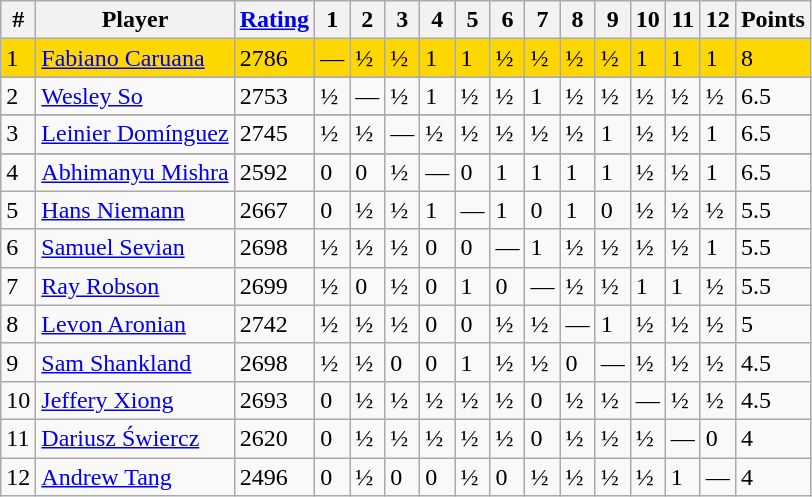<table class="wikitable" style="text-align: left;">
<tr>
<th>#</th>
<th>Player</th>
<th><a href='#'>Rating</a></th>
<th>1</th>
<th>2</th>
<th>3</th>
<th>4</th>
<th>5</th>
<th>6</th>
<th>7</th>
<th>8</th>
<th>9</th>
<th>10</th>
<th>11</th>
<th>12</th>
<th>Points</th>
</tr>
<tr style="background-color:gold">
<td>1</td>
<td> <a href='#'>Fabiano Caruana</a> </td>
<td>2786</td>
<td>—</td>
<td>½</td>
<td>½</td>
<td>1</td>
<td>1</td>
<td>½</td>
<td>½</td>
<td>½</td>
<td>½</td>
<td>1</td>
<td>1</td>
<td>1</td>
<td>8</td>
</tr>
<tr>
</tr>
<tr style="background-color:bronze">
<td>2</td>
<td> <a href='#'>Wesley So</a></td>
<td>2753</td>
<td>½</td>
<td>—</td>
<td>½</td>
<td>1</td>
<td>½</td>
<td>½</td>
<td>1</td>
<td>½</td>
<td>½</td>
<td>½</td>
<td>½</td>
<td>½</td>
<td>6.5</td>
</tr>
<tr>
</tr>
<tr style="background-color:bronze">
<td>3</td>
<td> <a href='#'>Leinier Domínguez</a></td>
<td>2745</td>
<td>½</td>
<td>½</td>
<td>—</td>
<td>½</td>
<td>½</td>
<td>½</td>
<td>½</td>
<td>½</td>
<td>1</td>
<td>½</td>
<td>½</td>
<td>1</td>
<td>6.5</td>
</tr>
<tr>
</tr>
<tr style="background-color:bronze">
<td>4</td>
<td> <a href='#'>Abhimanyu Mishra</a></td>
<td>2592</td>
<td>0</td>
<td>0</td>
<td>½</td>
<td>—</td>
<td>0</td>
<td>1</td>
<td>1</td>
<td>1</td>
<td>1</td>
<td>½</td>
<td>½</td>
<td>1</td>
<td>6.5</td>
</tr>
<tr>
<td>5</td>
<td> <a href='#'>Hans Niemann</a></td>
<td>2667</td>
<td>0</td>
<td>½</td>
<td>½</td>
<td>1</td>
<td>—</td>
<td>1</td>
<td>0</td>
<td>1</td>
<td>0</td>
<td>½</td>
<td>½</td>
<td>½</td>
<td>5.5</td>
</tr>
<tr>
<td>6</td>
<td> <a href='#'>Samuel Sevian</a></td>
<td>2698</td>
<td>½</td>
<td>½</td>
<td>½</td>
<td>0</td>
<td>0</td>
<td>—</td>
<td>1</td>
<td>½</td>
<td>½</td>
<td>½</td>
<td>½</td>
<td>1</td>
<td>5.5</td>
</tr>
<tr>
<td>7</td>
<td> <a href='#'>Ray Robson</a></td>
<td>2699</td>
<td>½</td>
<td>0</td>
<td>½</td>
<td>0</td>
<td>1</td>
<td>0</td>
<td>—</td>
<td>½</td>
<td>½</td>
<td>1</td>
<td>1</td>
<td>½</td>
<td>5.5</td>
</tr>
<tr>
<td>8</td>
<td> <a href='#'>Levon Aronian</a></td>
<td>2742</td>
<td>½</td>
<td>½</td>
<td>½</td>
<td>0</td>
<td>0</td>
<td>½</td>
<td>½</td>
<td>—</td>
<td>1</td>
<td>½</td>
<td>½</td>
<td>½</td>
<td>5</td>
</tr>
<tr>
<td>9</td>
<td> <a href='#'>Sam Shankland</a></td>
<td>2698</td>
<td>½</td>
<td>½</td>
<td>0</td>
<td>0</td>
<td>1</td>
<td>½</td>
<td>½</td>
<td>0</td>
<td>—</td>
<td>½</td>
<td>½</td>
<td>½</td>
<td>4.5</td>
</tr>
<tr>
<td>10</td>
<td> <a href='#'>Jeffery Xiong</a></td>
<td>2693</td>
<td>0</td>
<td>½</td>
<td>½</td>
<td>½</td>
<td>½</td>
<td>½</td>
<td>0</td>
<td>½</td>
<td>½</td>
<td>—</td>
<td>½</td>
<td>½</td>
<td>4.5</td>
</tr>
<tr>
<td>11</td>
<td> <a href='#'>Dariusz Świercz</a></td>
<td>2620</td>
<td>0</td>
<td>½</td>
<td>½</td>
<td>½</td>
<td>½</td>
<td>½</td>
<td>0</td>
<td>½</td>
<td>½</td>
<td>½</td>
<td>—</td>
<td>0</td>
<td>4</td>
</tr>
<tr>
<td>12</td>
<td> <a href='#'>Andrew Tang</a></td>
<td>2496</td>
<td>0</td>
<td>½</td>
<td>0</td>
<td>0</td>
<td>½</td>
<td>0</td>
<td>½</td>
<td>½</td>
<td>½</td>
<td>½</td>
<td>1</td>
<td>—</td>
<td>4</td>
</tr>
</table>
